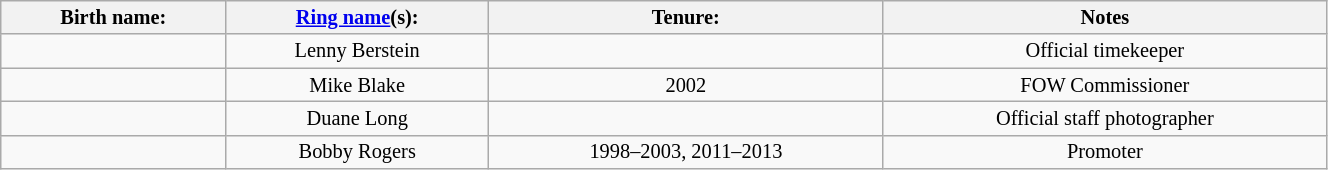<table class="sortable wikitable" style="font-size:85%; text-align:center; width:70%;">
<tr>
<th>Birth name:</th>
<th><a href='#'>Ring name</a>(s):</th>
<th>Tenure:</th>
<th>Notes</th>
</tr>
<tr>
<td></td>
<td>Lenny Berstein</td>
<td sort></td>
<td>Official timekeeper</td>
</tr>
<tr>
<td></td>
<td>Mike Blake</td>
<td sort>2002</td>
<td>FOW Commissioner</td>
</tr>
<tr>
<td></td>
<td>Duane Long</td>
<td sort></td>
<td>Official staff photographer</td>
</tr>
<tr>
<td></td>
<td>Bobby Rogers</td>
<td sort>1998–2003, 2011–2013</td>
<td>Promoter</td>
</tr>
</table>
